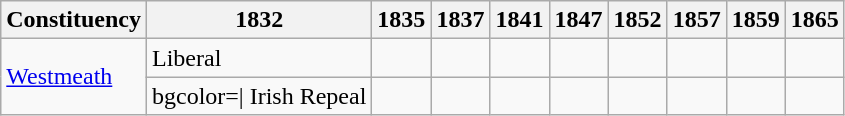<table class=wikitable sortable>
<tr>
<th>Constituency</th>
<th>1832</th>
<th>1835</th>
<th>1837</th>
<th>1841</th>
<th>1847</th>
<th>1852</th>
<th>1857</th>
<th>1859</th>
<th>1865</th>
</tr>
<tr>
<td rowspan=2><a href='#'>Westmeath</a></td>
<td bgcolor=>Liberal</td>
<td></td>
<td></td>
<td></td>
<td></td>
<td></td>
<td></td>
<td></td>
<td></td>
</tr>
<tr>
<td align=center>bgcolor=| Irish Repeal</td>
<td></td>
<td></td>
<td></td>
<td></td>
<td></td>
<td></td>
<td></td>
<td></td>
</tr>
</table>
